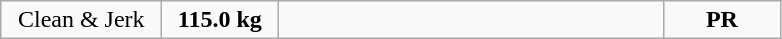<table class = "wikitable" style="text-align:center;">
<tr>
<td width=100>Clean & Jerk</td>
<td width=70><strong>115.0 kg</strong></td>
<td width=250 align=left></td>
<td width=70><strong>PR</strong></td>
</tr>
</table>
